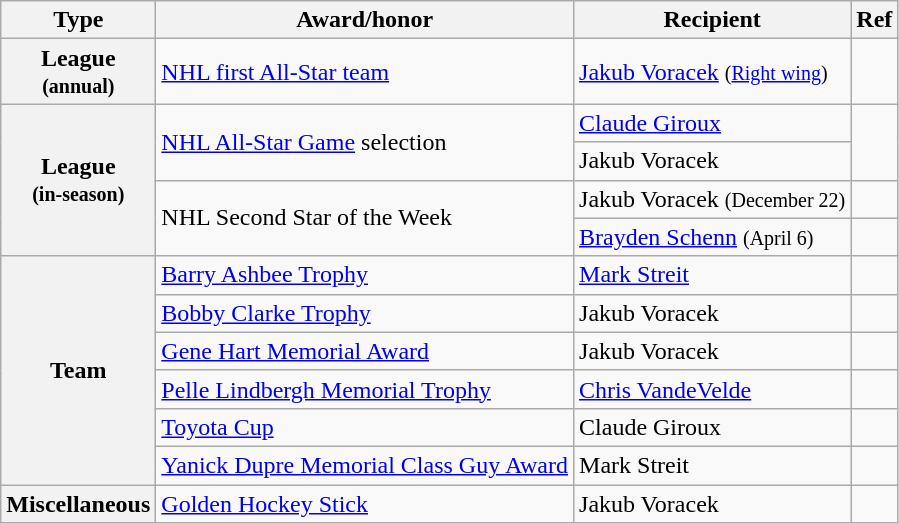<table class="wikitable">
<tr>
<th scope="col">Type</th>
<th scope="col">Award/honor</th>
<th scope="col">Recipient</th>
<th scope="col">Ref</th>
</tr>
<tr>
<th scope="row">League<br><small>(annual)</small></th>
<td><a href='#'>NHL first All-Star team</a></td>
<td><a href='#'>Jakub Voracek</a> <small>(<a href='#'>Right wing</a>)</small></td>
<td></td>
</tr>
<tr>
<th scope="row" rowspan="4">League<br><small>(in-season)</small></th>
<td rowspan="2"><a href='#'>NHL All-Star Game</a> selection</td>
<td><a href='#'>Claude Giroux</a></td>
<td rowspan="2"></td>
</tr>
<tr>
<td>Jakub Voracek</td>
</tr>
<tr>
<td rowspan="2">NHL Second Star of the Week</td>
<td>Jakub Voracek <small>(December 22)</small></td>
<td></td>
</tr>
<tr>
<td><a href='#'>Brayden Schenn</a> <small>(April 6)</small></td>
<td></td>
</tr>
<tr>
<th scope="row" rowspan="6">Team</th>
<td><a href='#'>Barry Ashbee Trophy</a></td>
<td><a href='#'>Mark Streit</a></td>
<td></td>
</tr>
<tr>
<td><a href='#'>Bobby Clarke Trophy</a></td>
<td>Jakub Voracek</td>
<td></td>
</tr>
<tr>
<td><a href='#'>Gene Hart Memorial Award</a></td>
<td>Jakub Voracek</td>
<td></td>
</tr>
<tr>
<td><a href='#'>Pelle Lindbergh Memorial Trophy</a></td>
<td><a href='#'>Chris VandeVelde</a></td>
<td></td>
</tr>
<tr>
<td><a href='#'>Toyota Cup</a></td>
<td>Claude Giroux</td>
<td></td>
</tr>
<tr>
<td><a href='#'>Yanick Dupre Memorial Class Guy Award</a></td>
<td>Mark Streit</td>
<td></td>
</tr>
<tr>
<th scope="row">Miscellaneous</th>
<td><a href='#'>Golden Hockey Stick</a></td>
<td>Jakub Voracek</td>
<td></td>
</tr>
</table>
